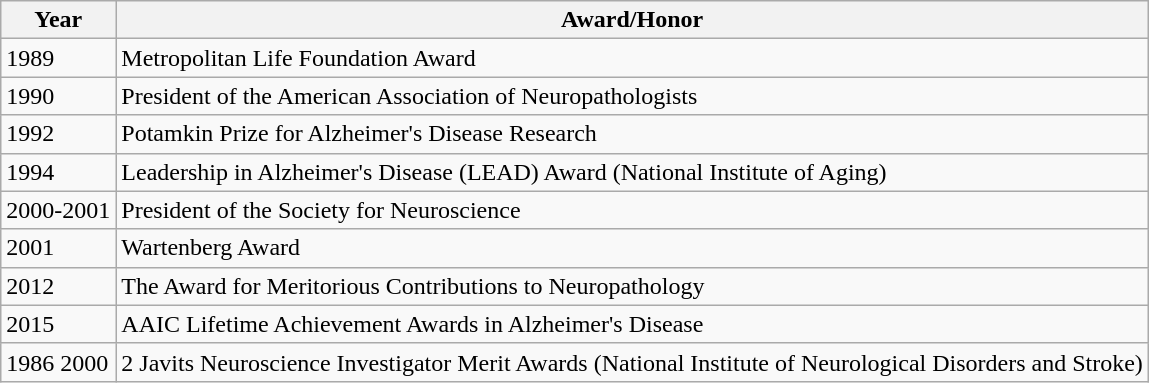<table class="wikitable">
<tr>
<th>Year</th>
<th>Award/Honor</th>
</tr>
<tr>
<td>1989</td>
<td>Metropolitan Life Foundation Award</td>
</tr>
<tr>
<td>1990</td>
<td>President of the American Association of Neuropathologists</td>
</tr>
<tr 1991 Soriano Award for Outstanding Contribution to Neuroscience>
<td>1992</td>
<td>Potamkin Prize for Alzheimer's Disease Research</td>
</tr>
<tr>
<td>1994</td>
<td>Leadership in Alzheimer's Disease (LEAD) Award (National Institute of Aging)</td>
</tr>
<tr>
<td>2000-2001</td>
<td>President of the Society for Neuroscience</td>
</tr>
<tr>
<td>2001</td>
<td>Wartenberg Award</td>
</tr>
<tr>
<td>2012</td>
<td>The Award for Meritorious Contributions to Neuropathology</td>
</tr>
<tr>
<td>2015</td>
<td>AAIC Lifetime Achievement Awards in Alzheimer's Disease</td>
</tr>
<tr>
<td>1986 2000</td>
<td>2 Javits Neuroscience Investigator Merit Awards (National Institute of Neurological Disorders and Stroke)</td>
</tr>
</table>
